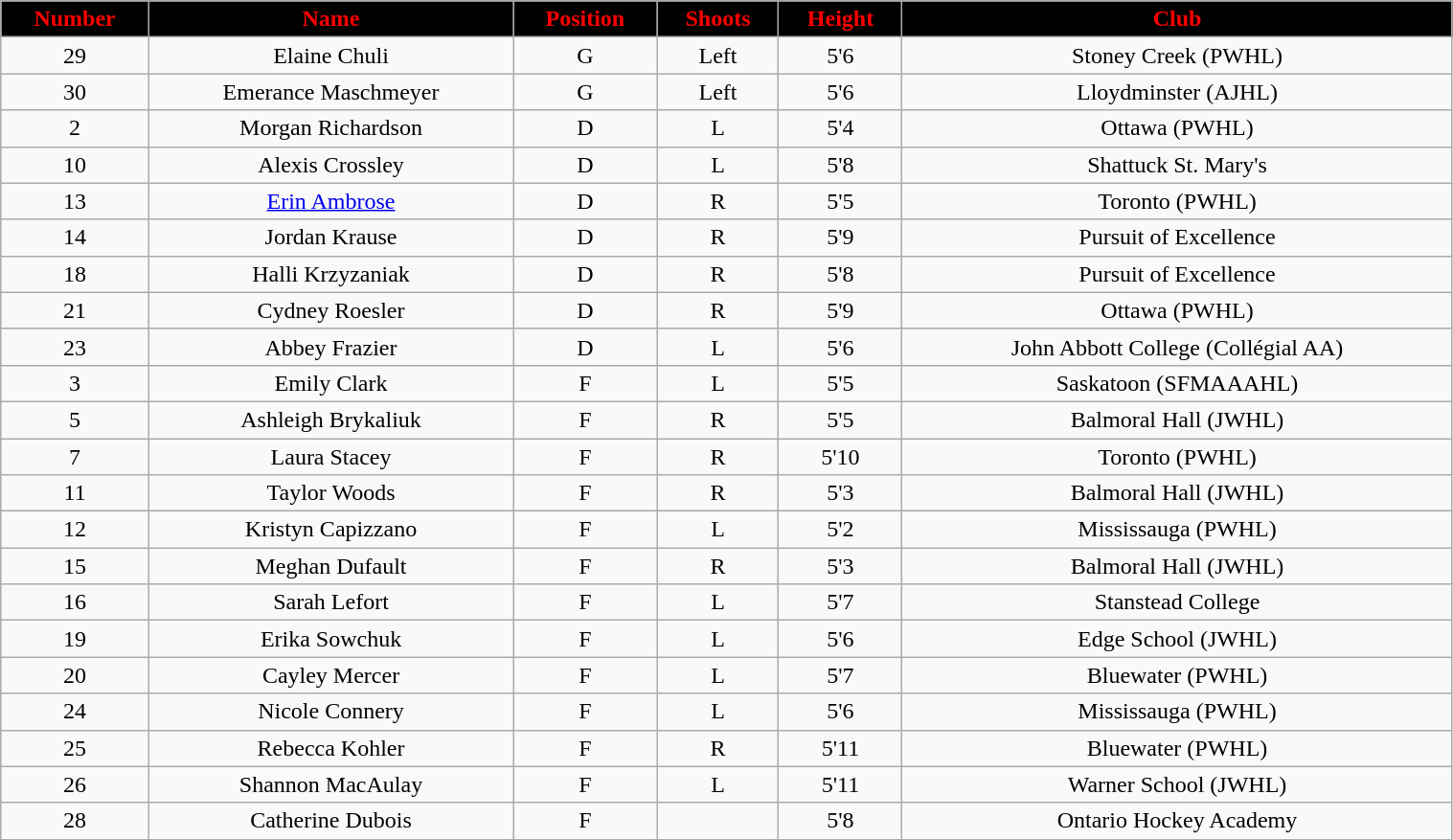<table class="wikitable" style="width:80%;">
<tr style="text-align:center; background:black; color:red;">
<td><strong>Number</strong></td>
<td><strong>Name</strong></td>
<td><strong>Position</strong></td>
<td><strong>Shoots</strong></td>
<td><strong>Height</strong></td>
<td><strong>Club</strong></td>
</tr>
<tr style="text-align:center;" bgcolor="">
<td>29</td>
<td>Elaine Chuli</td>
<td>G</td>
<td>Left</td>
<td>5'6</td>
<td>Stoney Creek (PWHL)</td>
</tr>
<tr style="text-align:center;" bgcolor="">
<td>30</td>
<td>Emerance Maschmeyer</td>
<td>G</td>
<td>Left</td>
<td>5'6</td>
<td>Lloydminster (AJHL)</td>
</tr>
<tr style="text-align:center;" bgcolor="">
<td>2</td>
<td>Morgan Richardson</td>
<td>D</td>
<td>L</td>
<td>5'4</td>
<td>Ottawa (PWHL)</td>
</tr>
<tr style="text-align:center;" bgcolor="">
<td>10</td>
<td>Alexis Crossley</td>
<td>D</td>
<td>L</td>
<td>5'8</td>
<td>Shattuck St. Mary's</td>
</tr>
<tr style="text-align:center;" bgcolor="">
<td>13</td>
<td><a href='#'>Erin Ambrose</a></td>
<td>D</td>
<td>R</td>
<td>5'5</td>
<td>Toronto (PWHL)</td>
</tr>
<tr style="text-align:center;" bgcolor="">
<td>14</td>
<td>Jordan Krause</td>
<td>D</td>
<td>R</td>
<td>5'9</td>
<td>Pursuit of Excellence</td>
</tr>
<tr style="text-align:center;" bgcolor="">
<td>18</td>
<td>Halli Krzyzaniak</td>
<td>D</td>
<td>R</td>
<td>5'8</td>
<td>Pursuit of Excellence</td>
</tr>
<tr style="text-align:center;" bgcolor="">
<td>21</td>
<td>Cydney Roesler</td>
<td>D</td>
<td>R</td>
<td>5'9</td>
<td>Ottawa (PWHL)</td>
</tr>
<tr style="text-align:center;" bgcolor="">
<td>23</td>
<td>Abbey Frazier</td>
<td>D</td>
<td>L</td>
<td>5'6</td>
<td>John Abbott College (Collégial AA)</td>
</tr>
<tr style="text-align:center;" bgcolor="">
<td>3</td>
<td>Emily Clark</td>
<td>F</td>
<td>L</td>
<td>5'5</td>
<td>Saskatoon (SFMAAAHL)</td>
</tr>
<tr style="text-align:center;" bgcolor="">
<td>5</td>
<td>Ashleigh Brykaliuk</td>
<td>F</td>
<td>R</td>
<td>5'5</td>
<td>Balmoral Hall (JWHL)</td>
</tr>
<tr style="text-align:center;" bgcolor="">
<td>7</td>
<td>Laura Stacey</td>
<td>F</td>
<td>R</td>
<td>5'10</td>
<td>Toronto (PWHL)</td>
</tr>
<tr style="text-align:center;" bgcolor="">
<td>11</td>
<td>Taylor Woods</td>
<td>F</td>
<td>R</td>
<td>5'3</td>
<td>Balmoral Hall (JWHL)</td>
</tr>
<tr style="text-align:center;" bgcolor="">
<td>12</td>
<td>Kristyn Capizzano</td>
<td>F</td>
<td>L</td>
<td>5'2</td>
<td>Mississauga (PWHL)</td>
</tr>
<tr style="text-align:center;" bgcolor="">
<td>15</td>
<td>Meghan Dufault</td>
<td>F</td>
<td>R</td>
<td>5'3</td>
<td>Balmoral Hall (JWHL)</td>
</tr>
<tr style="text-align:center;" bgcolor="">
<td>16</td>
<td>Sarah Lefort</td>
<td>F</td>
<td>L</td>
<td>5'7</td>
<td>Stanstead College</td>
</tr>
<tr style="text-align:center;" bgcolor="">
<td>19</td>
<td>Erika Sowchuk</td>
<td>F</td>
<td>L</td>
<td>5'6</td>
<td>Edge School (JWHL)</td>
</tr>
<tr style="text-align:center;" bgcolor="">
<td>20</td>
<td>Cayley Mercer</td>
<td>F</td>
<td>L</td>
<td>5'7</td>
<td>Bluewater (PWHL)</td>
</tr>
<tr style="text-align:center;" bgcolor="">
<td>24</td>
<td>Nicole Connery</td>
<td>F</td>
<td>L</td>
<td>5'6</td>
<td>Mississauga (PWHL)</td>
</tr>
<tr style="text-align:center;" bgcolor="">
<td>25</td>
<td>Rebecca Kohler</td>
<td>F</td>
<td>R</td>
<td>5'11</td>
<td>Bluewater (PWHL)</td>
</tr>
<tr style="text-align:center;" bgcolor="">
<td>26</td>
<td>Shannon MacAulay</td>
<td>F</td>
<td>L</td>
<td>5'11</td>
<td>Warner School (JWHL)</td>
</tr>
<tr style="text-align:center;" bgcolor="">
<td>28</td>
<td>Catherine Dubois</td>
<td>F</td>
<td></td>
<td>5'8</td>
<td>Ontario Hockey Academy</td>
</tr>
</table>
